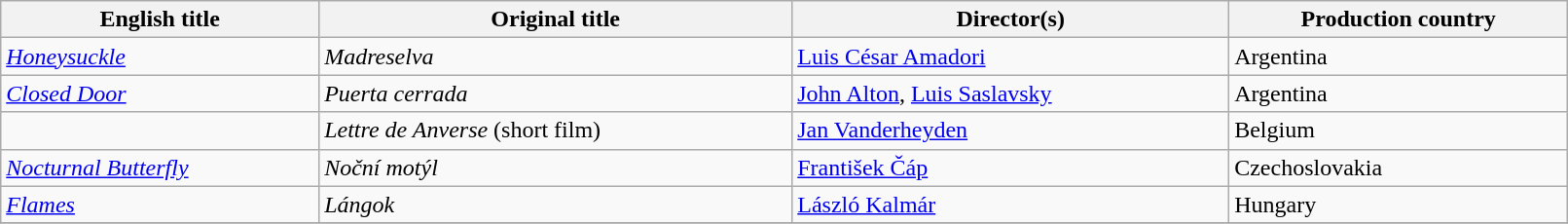<table class="sortable wikitable" width="85%">
<tr>
<th>English title</th>
<th>Original title</th>
<th>Director(s)</th>
<th>Production country</th>
</tr>
<tr>
<td><em><a href='#'>Honeysuckle</a></em></td>
<td><em>Madreselva</em></td>
<td><a href='#'>Luis César Amadori</a></td>
<td>Argentina</td>
</tr>
<tr>
<td><em><a href='#'>Closed Door</a></em></td>
<td><em>Puerta cerrada</em></td>
<td><a href='#'>John Alton</a>, <a href='#'>Luis Saslavsky</a></td>
<td>Argentina</td>
</tr>
<tr>
<td></td>
<td><em>Lettre de Anverse</em> (short film)</td>
<td><a href='#'>Jan Vanderheyden</a></td>
<td>Belgium</td>
</tr>
<tr>
<td><em><a href='#'>Nocturnal Butterfly</a></em></td>
<td><em>Noční motýl</em></td>
<td><a href='#'>František Čáp</a></td>
<td>Czechoslovakia</td>
</tr>
<tr>
<td><em><a href='#'>Flames</a></em></td>
<td><em>Lángok</em></td>
<td><a href='#'>László Kalmár</a></td>
<td>Hungary</td>
</tr>
<tr>
</tr>
</table>
